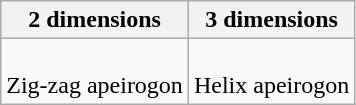<table class=wikitable>
<tr>
<th>2 dimensions</th>
<th>3 dimensions</th>
</tr>
<tr align=center>
<td><br>Zig-zag apeirogon</td>
<td><br>Helix apeirogon</td>
</tr>
</table>
